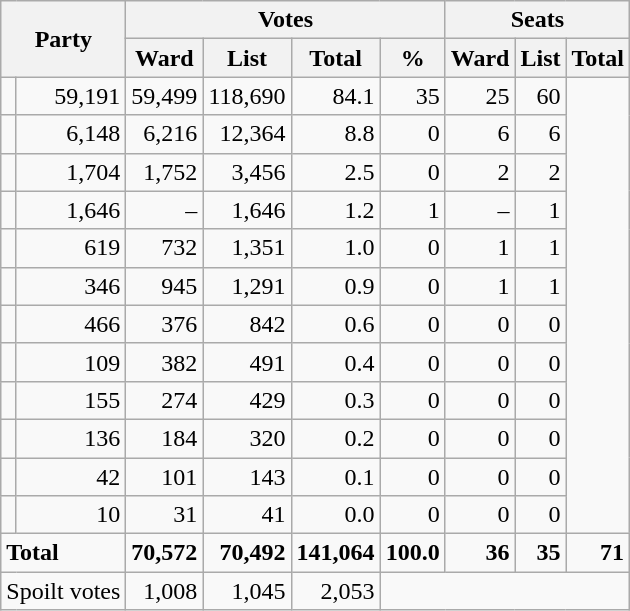<table class=wikitable style="text-align:right">
<tr>
<th rowspan="2" colspan="2">Party</th>
<th colspan="4" align="center">Votes</th>
<th colspan="3" align="center">Seats</th>
</tr>
<tr>
<th>Ward</th>
<th>List</th>
<th>Total</th>
<th>%</th>
<th>Ward</th>
<th>List</th>
<th>Total</th>
</tr>
<tr>
<td></td>
<td>59,191</td>
<td>59,499</td>
<td>118,690</td>
<td>84.1</td>
<td>35</td>
<td>25</td>
<td>60</td>
</tr>
<tr>
<td></td>
<td>6,148</td>
<td>6,216</td>
<td>12,364</td>
<td>8.8</td>
<td>0</td>
<td>6</td>
<td>6</td>
</tr>
<tr>
<td></td>
<td>1,704</td>
<td>1,752</td>
<td>3,456</td>
<td>2.5</td>
<td>0</td>
<td>2</td>
<td>2</td>
</tr>
<tr>
<td></td>
<td>1,646</td>
<td>–</td>
<td>1,646</td>
<td>1.2</td>
<td>1</td>
<td>–</td>
<td>1</td>
</tr>
<tr>
<td></td>
<td>619</td>
<td>732</td>
<td>1,351</td>
<td>1.0</td>
<td>0</td>
<td>1</td>
<td>1</td>
</tr>
<tr>
<td></td>
<td>346</td>
<td>945</td>
<td>1,291</td>
<td>0.9</td>
<td>0</td>
<td>1</td>
<td>1</td>
</tr>
<tr>
<td></td>
<td>466</td>
<td>376</td>
<td>842</td>
<td>0.6</td>
<td>0</td>
<td>0</td>
<td>0</td>
</tr>
<tr>
<td></td>
<td>109</td>
<td>382</td>
<td>491</td>
<td>0.4</td>
<td>0</td>
<td>0</td>
<td>0</td>
</tr>
<tr>
<td></td>
<td>155</td>
<td>274</td>
<td>429</td>
<td>0.3</td>
<td>0</td>
<td>0</td>
<td>0</td>
</tr>
<tr>
<td></td>
<td>136</td>
<td>184</td>
<td>320</td>
<td>0.2</td>
<td>0</td>
<td>0</td>
<td>0</td>
</tr>
<tr>
<td></td>
<td>42</td>
<td>101</td>
<td>143</td>
<td>0.1</td>
<td>0</td>
<td>0</td>
<td>0</td>
</tr>
<tr>
<td></td>
<td>10</td>
<td>31</td>
<td>41</td>
<td>0.0</td>
<td>0</td>
<td>0</td>
<td>0</td>
</tr>
<tr>
<td colspan="2" style="text-align:left"><strong>Total</strong></td>
<td><strong>70,572</strong></td>
<td><strong>70,492</strong></td>
<td><strong>141,064</strong></td>
<td><strong>100.0</strong></td>
<td><strong>36</strong></td>
<td><strong>35</strong></td>
<td><strong>71</strong></td>
</tr>
<tr>
<td colspan="2" style="text-align:left">Spoilt votes</td>
<td>1,008</td>
<td>1,045</td>
<td>2,053</td>
</tr>
</table>
